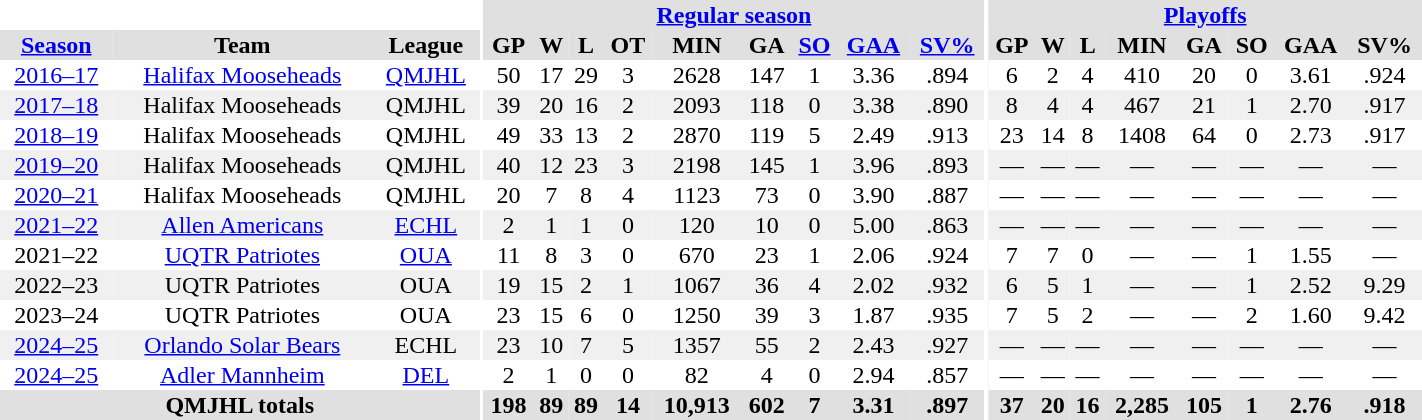<table border="0" cellpadding="1" cellspacing="0" style="text-align:center; width:75%">
<tr ALIGN="center" bgcolor="#e0e0e0">
<th align="center" colspan="3" bgcolor="#ffffff"></th>
<th align="center" rowspan="99" bgcolor="#ffffff"></th>
<th align="center" colspan="9" bgcolor="#e0e0e0"><a href='#'>Regular season</a></th>
<th align="center" rowspan="99" bgcolor="#ffffff"></th>
<th align="center" colspan="8" bgcolor="#e0e0e0"><a href='#'>Playoffs</a></th>
</tr>
<tr ALIGN="center" bgcolor="#e0e0e0">
<th><a href='#'>Season</a></th>
<th>Team</th>
<th>League</th>
<th>GP</th>
<th>W</th>
<th>L</th>
<th>OT</th>
<th>MIN</th>
<th>GA</th>
<th><a href='#'>SO</a></th>
<th><a href='#'>GAA</a></th>
<th><a href='#'>SV%</a></th>
<th>GP</th>
<th>W</th>
<th>L</th>
<th>MIN</th>
<th>GA</th>
<th>SO</th>
<th>GAA</th>
<th>SV%</th>
</tr>
<tr>
<td><a href='#'>2016–17</a></td>
<td><a href='#'>Halifax Mooseheads</a></td>
<td><a href='#'>QMJHL</a></td>
<td>50</td>
<td>17</td>
<td>29</td>
<td>3</td>
<td>2628</td>
<td>147</td>
<td>1</td>
<td>3.36</td>
<td>.894</td>
<td>6</td>
<td>2</td>
<td>4</td>
<td>410</td>
<td>20</td>
<td>0</td>
<td>3.61</td>
<td>.924</td>
</tr>
<tr bgcolor="#f0f0f0">
<td><a href='#'>2017–18</a></td>
<td>Halifax Mooseheads</td>
<td>QMJHL</td>
<td>39</td>
<td>20</td>
<td>16</td>
<td>2</td>
<td>2093</td>
<td>118</td>
<td>0</td>
<td>3.38</td>
<td>.890</td>
<td>8</td>
<td>4</td>
<td>4</td>
<td>467</td>
<td>21</td>
<td>1</td>
<td>2.70</td>
<td>.917</td>
</tr>
<tr>
<td><a href='#'>2018–19</a></td>
<td>Halifax Mooseheads</td>
<td>QMJHL</td>
<td>49</td>
<td>33</td>
<td>13</td>
<td>2</td>
<td>2870</td>
<td>119</td>
<td>5</td>
<td>2.49</td>
<td>.913</td>
<td>23</td>
<td>14</td>
<td>8</td>
<td>1408</td>
<td>64</td>
<td>0</td>
<td>2.73</td>
<td>.917</td>
</tr>
<tr bgcolor="#f0f0f0">
<td><a href='#'>2019–20</a></td>
<td>Halifax Mooseheads</td>
<td>QMJHL</td>
<td>40</td>
<td>12</td>
<td>23</td>
<td>3</td>
<td>2198</td>
<td>145</td>
<td>1</td>
<td>3.96</td>
<td>.893</td>
<td>—</td>
<td>—</td>
<td>—</td>
<td>—</td>
<td>—</td>
<td>—</td>
<td>—</td>
<td>—</td>
</tr>
<tr>
<td><a href='#'>2020–21</a></td>
<td>Halifax Mooseheads</td>
<td>QMJHL</td>
<td>20</td>
<td>7</td>
<td>8</td>
<td>4</td>
<td>1123</td>
<td>73</td>
<td>0</td>
<td>3.90</td>
<td>.887</td>
<td>—</td>
<td>—</td>
<td>—</td>
<td>—</td>
<td>—</td>
<td>—</td>
<td>—</td>
<td>—</td>
</tr>
<tr bgcolor="#f0f0f0">
<td><a href='#'>2021–22</a></td>
<td><a href='#'>Allen Americans</a></td>
<td><a href='#'>ECHL</a></td>
<td>2</td>
<td>1</td>
<td>1</td>
<td>0</td>
<td>120</td>
<td>10</td>
<td>0</td>
<td>5.00</td>
<td>.863</td>
<td>—</td>
<td>—</td>
<td>—</td>
<td>—</td>
<td>—</td>
<td>—</td>
<td>—</td>
<td>—</td>
</tr>
<tr>
<td>2021–22</td>
<td><a href='#'>UQTR Patriotes</a></td>
<td><a href='#'>OUA</a></td>
<td>11</td>
<td>8</td>
<td>3</td>
<td>0</td>
<td>670</td>
<td>23</td>
<td>1</td>
<td>2.06</td>
<td>.924</td>
<td>7</td>
<td>7</td>
<td>0</td>
<td>—</td>
<td>—</td>
<td>1</td>
<td>1.55</td>
<td>—</td>
</tr>
<tr bgcolor="#f0f0f0">
<td>2022–23</td>
<td>UQTR Patriotes</td>
<td>OUA</td>
<td>19</td>
<td>15</td>
<td>2</td>
<td>1</td>
<td>1067</td>
<td>36</td>
<td>4</td>
<td>2.02</td>
<td>.932</td>
<td>6</td>
<td>5</td>
<td>1</td>
<td>—</td>
<td>—</td>
<td>1</td>
<td>2.52</td>
<td>9.29</td>
</tr>
<tr>
<td>2023–24</td>
<td>UQTR Patriotes</td>
<td>OUA</td>
<td>23</td>
<td>15</td>
<td>6</td>
<td>0</td>
<td>1250</td>
<td>39</td>
<td>3</td>
<td>1.87</td>
<td>.935</td>
<td>7</td>
<td>5</td>
<td>2</td>
<td>—</td>
<td>—</td>
<td>2</td>
<td>1.60</td>
<td>9.42</td>
</tr>
<tr bgcolor="#f0f0f0">
<td><a href='#'>2024–25</a></td>
<td><a href='#'>Orlando Solar Bears</a></td>
<td>ECHL</td>
<td>23</td>
<td>10</td>
<td>7</td>
<td>5</td>
<td>1357</td>
<td>55</td>
<td>2</td>
<td>2.43</td>
<td>.927</td>
<td>—</td>
<td>—</td>
<td>—</td>
<td>—</td>
<td>—</td>
<td>—</td>
<td>—</td>
<td>—</td>
</tr>
<tr>
<td><a href='#'>2024–25</a></td>
<td><a href='#'>Adler Mannheim</a></td>
<td><a href='#'>DEL</a></td>
<td>2</td>
<td>1</td>
<td>0</td>
<td>0</td>
<td>82</td>
<td>4</td>
<td>0</td>
<td>2.94</td>
<td>.857</td>
<td>—</td>
<td>—</td>
<td>—</td>
<td>—</td>
<td>—</td>
<td>—</td>
<td>—</td>
<td>—</td>
</tr>
<tr ALIGN="center" bgcolor="#e0e0e0">
<th colspan="3" align="center">QMJHL totals</th>
<th>198</th>
<th>89</th>
<th>89</th>
<th>14</th>
<th>10,913</th>
<th>602</th>
<th>7</th>
<th>3.31</th>
<th>.897</th>
<th>37</th>
<th>20</th>
<th>16</th>
<th>2,285</th>
<th>105</th>
<th>1</th>
<th>2.76</th>
<th>.918</th>
</tr>
</table>
